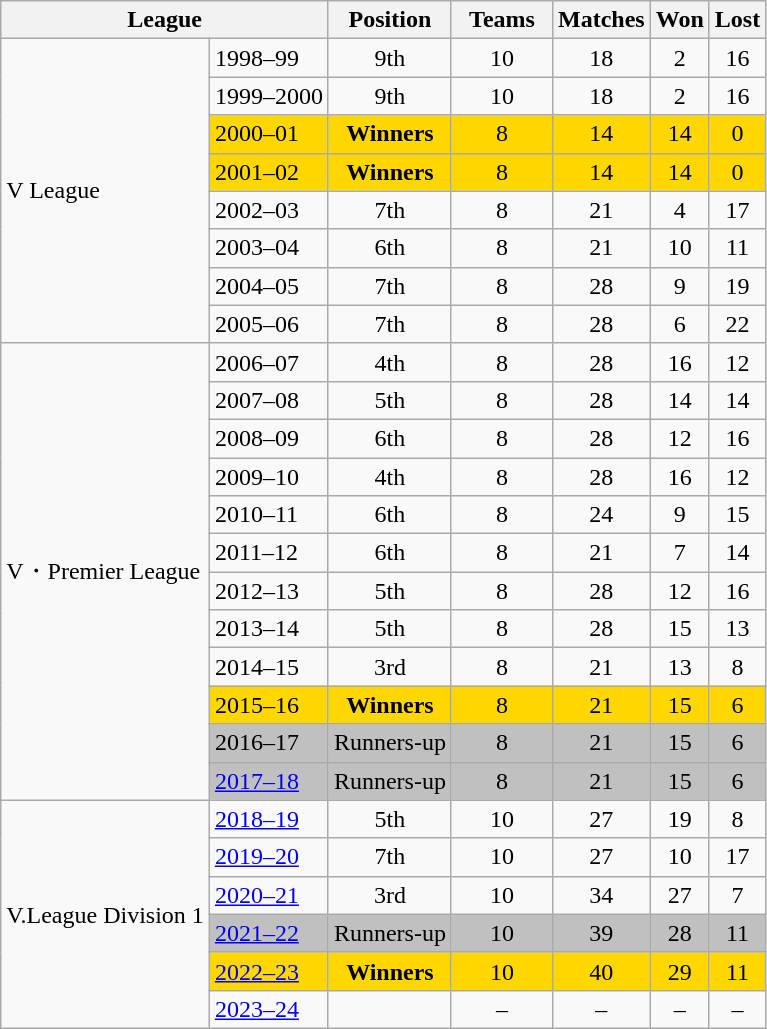<table class="wikitable sortable" border="1">
<tr>
<th width=200 colspan=2>League</th>
<th>Position</th>
<th width=60 align=center>Teams</th>
<th>Matches</th>
<th>Won</th>
<th>Lost</th>
</tr>
<tr>
<td rowspan=8>V League</td>
<td>1998–99</td>
<td align=center>9th</td>
<td align=center>10</td>
<td align=center>18</td>
<td align=center>2</td>
<td align=center>16</td>
</tr>
<tr>
<td>1999–2000</td>
<td align=center>9th</td>
<td align=center>10</td>
<td align=center>18</td>
<td align=center>2</td>
<td align=center>16</td>
</tr>
<tr bgcolor=gold>
<td>2000–01</td>
<td align=center><strong>Winners</strong></td>
<td align=center>8</td>
<td align=center>14</td>
<td align=center>14</td>
<td align=center>0</td>
</tr>
<tr bgcolor=gold>
<td>2001–02</td>
<td align=center><strong>Winners</strong></td>
<td align=center>8</td>
<td align=center>14</td>
<td align=center>14</td>
<td align=center>0</td>
</tr>
<tr>
<td>2002–03</td>
<td align=center>7th</td>
<td align=center>8</td>
<td align=center>21</td>
<td align=center>4</td>
<td align=center>17</td>
</tr>
<tr>
<td>2003–04</td>
<td align=center>6th</td>
<td align=center>8</td>
<td align=center>21</td>
<td align=center>10</td>
<td align=center>11</td>
</tr>
<tr>
<td>2004–05</td>
<td align=center>7th</td>
<td align=center>8</td>
<td align=center>28</td>
<td align=center>9</td>
<td align=center>19</td>
</tr>
<tr>
<td>2005–06</td>
<td align=center>7th</td>
<td align=center>8</td>
<td align=center>28</td>
<td align=center>6</td>
<td align=center>22</td>
</tr>
<tr>
<td rowspan=12>V・Premier League</td>
<td>2006–07</td>
<td align=center>4th</td>
<td align=center>8</td>
<td align=center>28</td>
<td align=center>16</td>
<td align=center>12</td>
</tr>
<tr>
<td>2007–08</td>
<td align=center>5th</td>
<td align=center>8</td>
<td align=center>28</td>
<td align=center>14</td>
<td align=center>14</td>
</tr>
<tr>
<td>2008–09</td>
<td align=center>6th</td>
<td align=center>8</td>
<td align=center>28</td>
<td align=center>12</td>
<td align=center>16</td>
</tr>
<tr>
<td>2009–10</td>
<td align=center>4th</td>
<td align=center>8</td>
<td align=center>28</td>
<td align=center>16</td>
<td align=center>12</td>
</tr>
<tr>
<td>2010–11</td>
<td align=center>6th</td>
<td align=center>8</td>
<td align=center>24</td>
<td align=center>9</td>
<td align=center>15</td>
</tr>
<tr>
<td>2011–12</td>
<td align=center>6th</td>
<td align=center>8</td>
<td align=center>21</td>
<td align=center>7</td>
<td align=center>14</td>
</tr>
<tr>
<td>2012–13</td>
<td align=center>5th</td>
<td align=center>8</td>
<td align=center>28</td>
<td align=center>12</td>
<td align=center>16</td>
</tr>
<tr>
<td>2013–14</td>
<td align=center>5th</td>
<td align=center>8</td>
<td align=center>28</td>
<td align=center>15</td>
<td align=center>13</td>
</tr>
<tr>
<td>2014–15</td>
<td align=center>3rd</td>
<td align=center>8</td>
<td align=center>21</td>
<td align=center>13</td>
<td align=center>8</td>
</tr>
<tr bgcolor=gold>
<td>2015–16</td>
<td align=center><strong>Winners</strong></td>
<td align=center>8</td>
<td align=center>21</td>
<td align=center>15</td>
<td align=center>6</td>
</tr>
<tr bgcolor=silver>
<td>2016–17</td>
<td align=center>Runners-up</td>
<td align=center>8</td>
<td align=center>21</td>
<td align=center>15</td>
<td align=center>6</td>
</tr>
<tr bgcolor=silver>
<td><a href='#'>2017–18</a></td>
<td align=center>Runners-up</td>
<td align=center>8</td>
<td align=center>21</td>
<td align=center>15</td>
<td align=center>6</td>
</tr>
<tr>
<td rowspan=6>V.League Division 1</td>
<td><a href='#'>2018–19</a></td>
<td align=center>5th</td>
<td align=center>10</td>
<td align=center>27</td>
<td align=center>19</td>
<td align=center>8</td>
</tr>
<tr>
<td><a href='#'>2019–20</a></td>
<td align=center>7th</td>
<td align=center>10</td>
<td align=center>27</td>
<td align=center>10</td>
<td align=center>17</td>
</tr>
<tr>
<td><a href='#'>2020–21</a></td>
<td align=center>3rd</td>
<td align=center>10</td>
<td align=center>34</td>
<td align=center>27</td>
<td align=center>7</td>
</tr>
<tr bgcolor=silver>
<td><a href='#'>2021–22</a></td>
<td align=center>Runners-up</td>
<td align=center>10</td>
<td align=center>39</td>
<td align=center>28</td>
<td align=center>11</td>
</tr>
<tr bgcolor=gold>
<td><a href='#'>2022–23</a></td>
<td align=center><strong>Winners</strong></td>
<td align=center>10</td>
<td align=center>40</td>
<td align=center>29</td>
<td align=center>11</td>
</tr>
<tr>
<td><a href='#'>2023–24</a></td>
<td align=center></td>
<td align=center>–</td>
<td align=center>–</td>
<td align=center>–</td>
<td align=center>–</td>
</tr>
</table>
